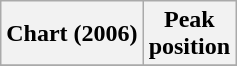<table class="wikitable plainrowheaders" style="text-align:center">
<tr>
<th scope="col">Chart (2006)</th>
<th scope="col">Peak<br>position</th>
</tr>
<tr>
</tr>
</table>
